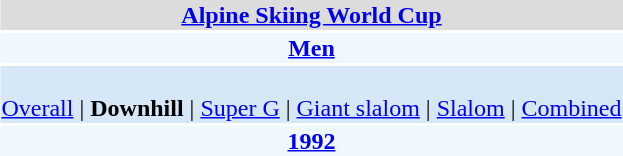<table align="right" class="toccolours" style="margin: 0 0 1em 1em;">
<tr>
<td colspan="2" align=center bgcolor=Gainsboro><strong><a href='#'>Alpine Skiing World Cup</a></strong></td>
</tr>
<tr>
<td colspan="2" align=center bgcolor=AliceBlue><strong><a href='#'>Men</a></strong></td>
</tr>
<tr>
<td colspan="2" align=center bgcolor=D6E8F8><br><a href='#'>Overall</a> | 
<strong>Downhill</strong> | 
<a href='#'>Super G</a> | 
<a href='#'>Giant slalom</a> | 
<a href='#'>Slalom</a> | 
<a href='#'>Combined</a></td>
</tr>
<tr>
<td colspan="2" align=center bgcolor=AliceBlue><strong><a href='#'>1992</a></strong></td>
</tr>
</table>
